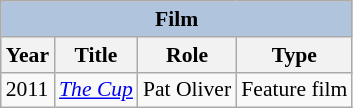<table class="wikitable" style="font-size: 90%;">
<tr>
<th colspan="4" style="background: LightSteelBlue;">Film</th>
</tr>
<tr>
<th>Year</th>
<th>Title</th>
<th>Role</th>
<th>Type</th>
</tr>
<tr>
<td>2011</td>
<td><em><a href='#'>The Cup</a></em></td>
<td>Pat Oliver</td>
<td>Feature film</td>
</tr>
</table>
